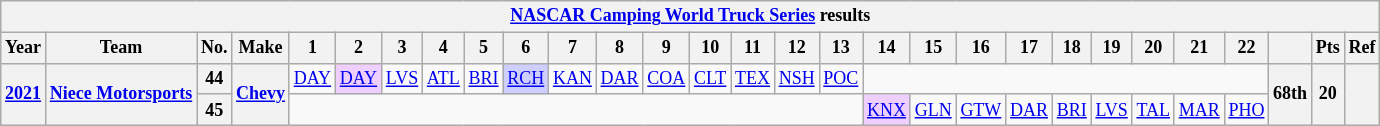<table class="wikitable" style="text-align:center; font-size:75%">
<tr>
<th colspan=29><a href='#'>NASCAR Camping World Truck Series</a> results</th>
</tr>
<tr>
<th>Year</th>
<th>Team</th>
<th>No.</th>
<th>Make</th>
<th>1</th>
<th>2</th>
<th>3</th>
<th>4</th>
<th>5</th>
<th>6</th>
<th>7</th>
<th>8</th>
<th>9</th>
<th>10</th>
<th>11</th>
<th>12</th>
<th>13</th>
<th>14</th>
<th>15</th>
<th>16</th>
<th>17</th>
<th>18</th>
<th>19</th>
<th>20</th>
<th>21</th>
<th>22</th>
<th></th>
<th>Pts</th>
<th>Ref</th>
</tr>
<tr>
<th rowspan=2><a href='#'>2021</a></th>
<th rowspan=2><a href='#'>Niece Motorsports</a></th>
<th>44</th>
<th rowspan=2><a href='#'>Chevy</a></th>
<td><a href='#'>DAY</a></td>
<td style="background:#EFCFFF;"><a href='#'>DAY</a><br></td>
<td><a href='#'>LVS</a></td>
<td><a href='#'>ATL</a></td>
<td><a href='#'>BRI</a></td>
<td style="background:#CFCFFF;"><a href='#'>RCH</a><br></td>
<td><a href='#'>KAN</a></td>
<td><a href='#'>DAR</a></td>
<td><a href='#'>COA</a></td>
<td><a href='#'>CLT</a></td>
<td><a href='#'>TEX</a></td>
<td><a href='#'>NSH</a></td>
<td><a href='#'>POC</a></td>
<td colspan=9></td>
<th rowspan=2>68th</th>
<th rowspan=2>20</th>
<th rowspan=2></th>
</tr>
<tr>
<th>45</th>
<td colspan=13></td>
<td style="background:#EFCFFF;"><a href='#'>KNX</a><br></td>
<td><a href='#'>GLN</a></td>
<td><a href='#'>GTW</a></td>
<td><a href='#'>DAR</a></td>
<td><a href='#'>BRI</a></td>
<td><a href='#'>LVS</a></td>
<td><a href='#'>TAL</a></td>
<td><a href='#'>MAR</a></td>
<td><a href='#'>PHO</a></td>
</tr>
</table>
